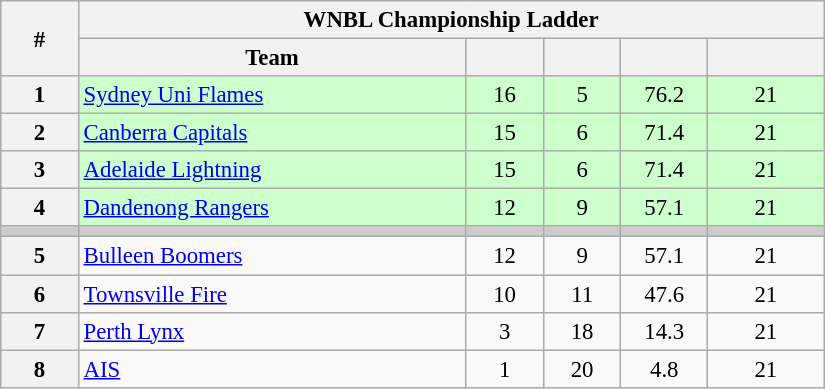<table class="wikitable" width="43.5%" style="font-size:95%; text-align:center">
<tr>
<th width="5%" rowspan=2>#</th>
<th colspan="6" align="center"><strong>WNBL Championship Ladder</strong></th>
</tr>
<tr>
<th width="25%">Team</th>
<th width="5%"></th>
<th width="5%"></th>
<th width="5%"></th>
<th width="7.5%"></th>
</tr>
<tr style="background-color:#CCFFCC">
<th>1</th>
<td style="text-align:left;"><a href='#'>Sydney Uni Flames</a></td>
<td>16</td>
<td>5</td>
<td>76.2</td>
<td>21</td>
</tr>
<tr style="background-color:#CCFFCC">
<th>2</th>
<td style="text-align:left;"><a href='#'>Canberra Capitals</a></td>
<td>15</td>
<td>6</td>
<td>71.4</td>
<td>21</td>
</tr>
<tr style="background-color:#CCFFCC">
<th>3</th>
<td style="text-align:left;"><a href='#'>Adelaide Lightning</a></td>
<td>15</td>
<td>6</td>
<td>71.4</td>
<td>21</td>
</tr>
<tr style="background-color:#CCFFCC">
<th>4</th>
<td style="text-align:left;"><a href='#'>Dandenong Rangers</a></td>
<td>12</td>
<td>9</td>
<td>57.1</td>
<td>21</td>
</tr>
<tr style="background-color:#cccccc;">
<td></td>
<td></td>
<td></td>
<td></td>
<td></td>
<td></td>
</tr>
<tr>
<th>5</th>
<td style="text-align:left;"><a href='#'>Bulleen Boomers</a></td>
<td>12</td>
<td>9</td>
<td>57.1</td>
<td>21</td>
</tr>
<tr>
<th>6</th>
<td style="text-align:left;"><a href='#'>Townsville Fire</a></td>
<td>10</td>
<td>11</td>
<td>47.6</td>
<td>21</td>
</tr>
<tr>
<th>7</th>
<td style="text-align:left;"><a href='#'>Perth Lynx</a></td>
<td>3</td>
<td>18</td>
<td>14.3</td>
<td>21</td>
</tr>
<tr>
<th>8</th>
<td style="text-align:left;"><a href='#'>AIS</a></td>
<td>1</td>
<td>20</td>
<td>4.8</td>
<td>21</td>
</tr>
</table>
